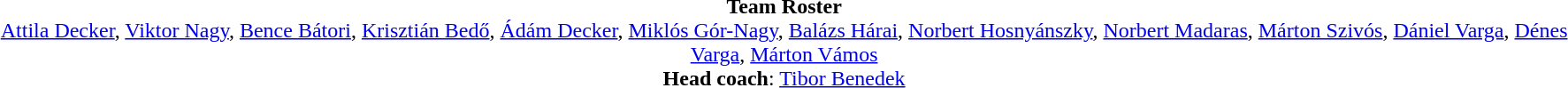<table width=95%>
<tr align=center>
<td></td>
<td><strong>Team Roster</strong> <br><a href='#'>Attila Decker</a>, <a href='#'>Viktor Nagy</a>, <a href='#'>Bence Bátori</a>, <a href='#'>Krisztián Bedő</a>, <a href='#'>Ádám Decker</a>, <a href='#'>Miklós Gór-Nagy</a>, <a href='#'>Balázs Hárai</a>, <a href='#'>Norbert Hosnyánszky</a>, <a href='#'>Norbert Madaras</a>, <a href='#'>Márton Szivós</a>, <a href='#'>Dániel Varga</a>, <a href='#'>Dénes Varga</a>, <a href='#'>Márton Vámos</a><br> <strong>Head coach</strong>: <a href='#'>Tibor Benedek</a></td>
</tr>
</table>
